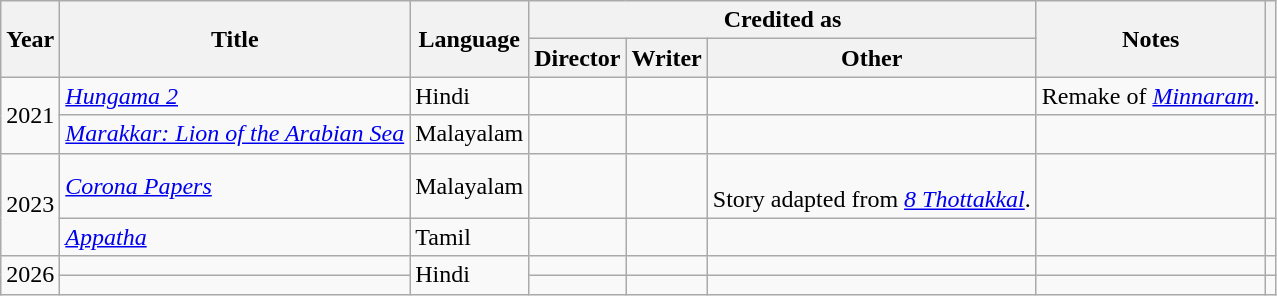<table class="wikitable sortable">
<tr>
<th rowspan="2" scope="col">Year</th>
<th rowspan="2" scope="col">Title</th>
<th rowspan="2" scope="col">Language</th>
<th colspan="3" scope="col">Credited as</th>
<th rowspan="2">Notes</th>
<th rowspan="2" scope="col" class="unsortable"></th>
</tr>
<tr>
<th scope="col">Director</th>
<th scope="col">Writer</th>
<th scope="col">Other</th>
</tr>
<tr>
<td rowspan="2">2021</td>
<td><em><a href='#'>Hungama 2</a></em></td>
<td>Hindi</td>
<td></td>
<td></td>
<td></td>
<td>Remake of <em><a href='#'>Minnaram</a></em>.</td>
<td></td>
</tr>
<tr>
<td><em><a href='#'>Marakkar: Lion of the Arabian Sea</a></em></td>
<td>Malayalam</td>
<td></td>
<td></td>
<td></td>
<td></td>
<td></td>
</tr>
<tr>
<td rowspan="2">2023</td>
<td><em><a href='#'>Corona Papers</a></em></td>
<td>Malayalam</td>
<td></td>
<td></td>
<td><br>Story adapted from <em><a href='#'>8 Thottakkal</a></em>.</td>
<td></td>
</tr>
<tr>
<td><em><a href='#'>Appatha</a></em></td>
<td>Tamil</td>
<td></td>
<td></td>
<td></td>
<td></td>
<td></td>
</tr>
<tr>
<td rowspan="2">2026</td>
<td></td>
<td rowspan="2">Hindi</td>
<td></td>
<td></td>
<td></td>
<td></td>
<td></td>
</tr>
<tr>
<td></td>
<td></td>
<td></td>
<td></td>
<td></td>
<td></td>
</tr>
</table>
